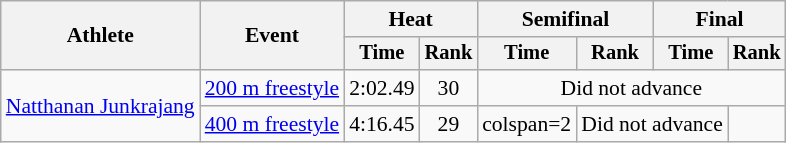<table class=wikitable style="font-size:90%">
<tr>
<th rowspan="2">Athlete</th>
<th rowspan="2">Event</th>
<th colspan="2">Heat</th>
<th colspan="2">Semifinal</th>
<th colspan="2">Final</th>
</tr>
<tr style="font-size:95%">
<th>Time</th>
<th>Rank</th>
<th>Time</th>
<th>Rank</th>
<th>Time</th>
<th>Rank</th>
</tr>
<tr align=center>
<td align=left rowspan=2><a href='#'>Natthanan Junkrajang</a></td>
<td align=left><a href='#'>200 m freestyle</a></td>
<td>2:02.49</td>
<td>30</td>
<td colspan=4>Did not advance</td>
</tr>
<tr align=center>
<td align=left><a href='#'>400 m freestyle</a></td>
<td>4:16.45</td>
<td>29</td>
<td>colspan=2 </td>
<td colspan=2>Did not advance</td>
</tr>
</table>
